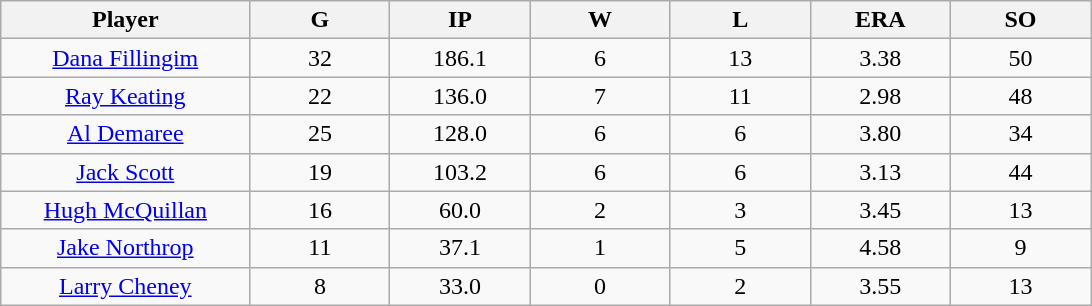<table class="wikitable sortable">
<tr>
<th bgcolor="#DDDDFF" width="16%">Player</th>
<th bgcolor="#DDDDFF" width="9%">G</th>
<th bgcolor="#DDDDFF" width="9%">IP</th>
<th bgcolor="#DDDDFF" width="9%">W</th>
<th bgcolor="#DDDDFF" width="9%">L</th>
<th bgcolor="#DDDDFF" width="9%">ERA</th>
<th bgcolor="#DDDDFF" width="9%">SO</th>
</tr>
<tr align="center">
<td><a href='#'>Dana Fillingim</a></td>
<td>32</td>
<td>186.1</td>
<td>6</td>
<td>13</td>
<td>3.38</td>
<td>50</td>
</tr>
<tr align=center>
<td><a href='#'>Ray Keating</a></td>
<td>22</td>
<td>136.0</td>
<td>7</td>
<td>11</td>
<td>2.98</td>
<td>48</td>
</tr>
<tr align=center>
<td><a href='#'>Al Demaree</a></td>
<td>25</td>
<td>128.0</td>
<td>6</td>
<td>6</td>
<td>3.80</td>
<td>34</td>
</tr>
<tr align=center>
<td><a href='#'>Jack Scott</a></td>
<td>19</td>
<td>103.2</td>
<td>6</td>
<td>6</td>
<td>3.13</td>
<td>44</td>
</tr>
<tr align=center>
<td><a href='#'>Hugh McQuillan</a></td>
<td>16</td>
<td>60.0</td>
<td>2</td>
<td>3</td>
<td>3.45</td>
<td>13</td>
</tr>
<tr align=center>
<td><a href='#'>Jake Northrop</a></td>
<td>11</td>
<td>37.1</td>
<td>1</td>
<td>5</td>
<td>4.58</td>
<td>9</td>
</tr>
<tr align=center>
<td><a href='#'>Larry Cheney</a></td>
<td>8</td>
<td>33.0</td>
<td>0</td>
<td>2</td>
<td>3.55</td>
<td>13</td>
</tr>
</table>
